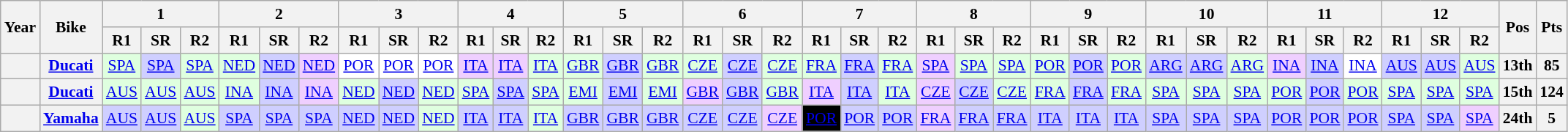<table class="wikitable" style="text-align:center; font-size:90%;">
<tr>
<th rowspan="2">Year</th>
<th rowspan="2">Bike</th>
<th colspan="3">1</th>
<th colspan="3">2</th>
<th colspan="3">3</th>
<th colspan="3">4</th>
<th colspan="3">5</th>
<th colspan="3">6</th>
<th colspan="3">7</th>
<th colspan="3">8</th>
<th colspan="3">9</th>
<th colspan="3">10</th>
<th colspan="3">11</th>
<th colspan="3">12</th>
<th rowspan="2">Pos</th>
<th rowspan="2">Pts</th>
</tr>
<tr>
<th>R1</th>
<th>SR</th>
<th>R2</th>
<th>R1</th>
<th>SR</th>
<th>R2</th>
<th>R1</th>
<th>SR</th>
<th>R2</th>
<th>R1</th>
<th>SR</th>
<th>R2</th>
<th>R1</th>
<th>SR</th>
<th>R2</th>
<th>R1</th>
<th>SR</th>
<th>R2</th>
<th>R1</th>
<th>SR</th>
<th>R2</th>
<th>R1</th>
<th>SR</th>
<th>R2</th>
<th>R1</th>
<th>SR</th>
<th>R2</th>
<th>R1</th>
<th>SR</th>
<th>R2</th>
<th>R1</th>
<th>SR</th>
<th>R2</th>
<th>R1</th>
<th>SR</th>
<th>R2</th>
</tr>
<tr>
<th></th>
<th><a href='#'>Ducati</a></th>
<td style="background:#dfffdf;"><a href='#'>SPA</a><br></td>
<td style="background:#cfcfff;"><a href='#'>SPA</a><br></td>
<td style="background:#dfffdf;"><a href='#'>SPA</a><br></td>
<td style="background:#dfffdf;"><a href='#'>NED</a><br></td>
<td style="background:#cfcfff;"><a href='#'>NED</a><br></td>
<td style="background:#efcfff;"><a href='#'>NED</a><br></td>
<td style="background:#ffffff;"><a href='#'>POR</a><br></td>
<td style="background:#ffffff;"><a href='#'>POR</a><br></td>
<td style="background:#ffffff;"><a href='#'>POR</a><br></td>
<td style="background:#efcfff;"><a href='#'>ITA</a><br></td>
<td style="background:#efcfff;"><a href='#'>ITA</a><br></td>
<td style="background:#dfffdf;"><a href='#'>ITA</a><br></td>
<td style="background:#dfffdf;"><a href='#'>GBR</a><br></td>
<td style="background:#cfcfff;"><a href='#'>GBR</a><br></td>
<td style="background:#dfffdf;"><a href='#'>GBR</a><br></td>
<td style="background:#dfffdf;"><a href='#'>CZE</a><br></td>
<td style="background:#cfcfff;"><a href='#'>CZE</a><br></td>
<td style="background:#dfffdf;"><a href='#'>CZE</a><br></td>
<td style="background:#dfffdf;"><a href='#'>FRA</a><br></td>
<td style="background:#cfcfff;"><a href='#'>FRA</a><br></td>
<td style="background:#dfffdf;"><a href='#'>FRA</a><br></td>
<td style="background:#efcfff;"><a href='#'>SPA</a><br></td>
<td style="background:#dfffdf;"><a href='#'>SPA</a><br></td>
<td style="background:#dfffdf;"><a href='#'>SPA</a><br></td>
<td style="background:#dfffdf;"><a href='#'>POR</a><br></td>
<td style="background:#cfcfff;"><a href='#'>POR</a><br></td>
<td style="background:#dfffdf;"><a href='#'>POR</a><br></td>
<td style="background:#cfcfff;"><a href='#'>ARG</a><br></td>
<td style="background:#cfcfff;"><a href='#'>ARG</a><br></td>
<td style="background:#dfffdf;"><a href='#'>ARG</a><br></td>
<td style="background:#efcfff;"><a href='#'>INA</a><br></td>
<td style="background:#cfcfff;"><a href='#'>INA</a><br></td>
<td style="background:#ffffff;"><a href='#'>INA</a><br></td>
<td style="background:#cfcfff;"><a href='#'>AUS</a><br></td>
<td style="background:#cfcfff;"><a href='#'>AUS</a><br></td>
<td style="background:#dfffdf;"><a href='#'>AUS</a><br></td>
<th>13th</th>
<th>85</th>
</tr>
<tr>
<th></th>
<th><a href='#'>Ducati</a></th>
<td style="background:#dfffdf;"><a href='#'>AUS</a><br></td>
<td style="background:#dfffdf;"><a href='#'>AUS</a><br></td>
<td style="background:#dfffdf;"><a href='#'>AUS</a><br></td>
<td style="background:#dfffdf;"><a href='#'>INA</a><br></td>
<td style="background:#cfcfff;"><a href='#'>INA</a><br></td>
<td style="background:#efcfff;"><a href='#'>INA</a><br></td>
<td style="background:#dfffdf;"><a href='#'>NED</a><br></td>
<td style="background:#cfcfff;"><a href='#'>NED</a><br></td>
<td style="background:#dfffdf;"><a href='#'>NED</a><br></td>
<td style="background:#dfffdf;"><a href='#'>SPA</a><br></td>
<td style="background:#cfcfff;"><a href='#'>SPA</a><br></td>
<td style="background:#dfffdf;"><a href='#'>SPA</a><br></td>
<td style="background:#dfffdf;"><a href='#'>EMI</a><br></td>
<td style="background:#cfcfff;"><a href='#'>EMI</a><br></td>
<td style="background:#dfffdf;"><a href='#'>EMI</a><br></td>
<td style="background:#efcfff;"><a href='#'>GBR</a><br></td>
<td style="background:#cfcfff;"><a href='#'>GBR</a><br></td>
<td style="background:#dfffdf;"><a href='#'>GBR</a><br></td>
<td style="background:#efcfff;"><a href='#'>ITA</a><br></td>
<td style="background:#cfcfff;"><a href='#'>ITA</a><br></td>
<td style="background:#dfffdf;"><a href='#'>ITA</a><br></td>
<td style="background:#efcfff;"><a href='#'>CZE</a><br></td>
<td style="background:#cfcfff;"><a href='#'>CZE</a><br></td>
<td style="background:#dfffdf;"><a href='#'>CZE</a><br></td>
<td style="background:#dfffdf;"><a href='#'>FRA</a><br></td>
<td style="background:#cfcfff;"><a href='#'>FRA</a><br></td>
<td style="background:#dfffdf"><a href='#'>FRA</a><br></td>
<td style="background:#dfffdf;"><a href='#'>SPA</a><br></td>
<td style="background:#dfffdf;"><a href='#'>SPA</a><br></td>
<td style="background:#dfffdf;"><a href='#'>SPA</a><br></td>
<td style="background:#dfffdf;"><a href='#'>POR</a><br></td>
<td style="background:#cfcfff;"><a href='#'>POR</a><br></td>
<td style="background:#dfffdf;"><a href='#'>POR</a><br></td>
<td style="background:#dfffdf;"><a href='#'>SPA</a><br></td>
<td style="background:#dfffdf;"><a href='#'>SPA</a><br></td>
<td style="background:#dfffdf;"><a href='#'>SPA</a><br></td>
<th>15th</th>
<th>124</th>
</tr>
<tr>
<th></th>
<th><a href='#'>Yamaha</a></th>
<td style="background:#CFCFFF;"><a href='#'>AUS</a><br></td>
<td style="background:#CFCFFF;"><a href='#'>AUS</a><br></td>
<td style="background:#DFFFDF;"><a href='#'>AUS</a><br></td>
<td style="background:#CFCFFF;"><a href='#'>SPA</a><br></td>
<td style="background:#CFCFFF;"><a href='#'>SPA</a><br></td>
<td style="background:#CFCFFF;"><a href='#'>SPA</a><br></td>
<td style="background:#CFCFFF;"><a href='#'>NED</a><br></td>
<td style="background:#CFCFFF;"><a href='#'>NED</a><br></td>
<td style="background:#DFFFDF;"><a href='#'>NED</a><br></td>
<td style="background:#CFCFFF;"><a href='#'>ITA</a><br></td>
<td style="background:#CFCFFF;"><a href='#'>ITA</a><br></td>
<td style="background:#DFFFDF;"><a href='#'>ITA</a><br></td>
<td style="background:#CFCFFF;"><a href='#'>GBR</a><br></td>
<td style="background:#CFCFFF;"><a href='#'>GBR</a><br></td>
<td style="background:#CFCFFF;"><a href='#'>GBR</a><br></td>
<td style="background:#CFCFFF;"><a href='#'>CZE</a><br></td>
<td style="background:#CFCFFF;"><a href='#'>CZE</a><br></td>
<td style="background:#EFCFFF;"><a href='#'>CZE</a><br></td>
<td style="background:#000000; color:#FFFFFF;"><a href='#'><span>POR</span></a><br></td>
<td style="background:#CFCFFF;"><a href='#'>POR</a><br></td>
<td style="background:#CFCFFF;"><a href='#'>POR</a><br></td>
<td style="background:#EFCFFF;"><a href='#'>FRA</a><br></td>
<td style="background:#CFCFFF;"><a href='#'>FRA</a><br></td>
<td style="background:#CFCFFF;"><a href='#'>FRA</a><br></td>
<td style="background:#CFCFFF;"><a href='#'>ITA</a><br></td>
<td style="background:#CFCFFF;"><a href='#'>ITA</a><br></td>
<td style="background:#CFCFFF;"><a href='#'>ITA</a><br></td>
<td style="background:#CFCFFF;"><a href='#'>SPA</a><br></td>
<td style="background:#CFCFFF;"><a href='#'>SPA</a><br></td>
<td style="background:#CFCFFF;"><a href='#'>SPA</a><br></td>
<td style="background:#CFCFFF;"><a href='#'>POR</a><br></td>
<td style="background:#CFCFFF;"><a href='#'>POR</a><br></td>
<td style="background:#CFCFFF;"><a href='#'>POR</a><br></td>
<td style="background:#CFCFFF;"><a href='#'>SPA</a><br></td>
<td style="background:#CFCFFF;"><a href='#'>SPA</a><br></td>
<td style="background:#EFCFFF;"><a href='#'>SPA</a><br></td>
<th>24th</th>
<th>5</th>
</tr>
</table>
